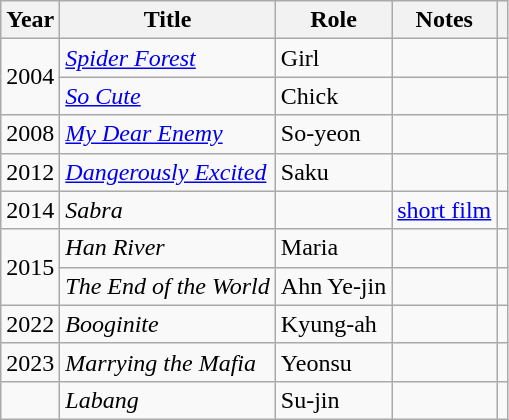<table class="wikitable">
<tr>
<th>Year</th>
<th>Title</th>
<th>Role</th>
<th>Notes</th>
<th scope="col" class="unsortable"></th>
</tr>
<tr>
<td rowspan=2>2004</td>
<td><em><a href='#'>Spider Forest</a></em></td>
<td>Girl</td>
<td></td>
<td></td>
</tr>
<tr>
<td><em><a href='#'>So Cute</a></em></td>
<td>Chick</td>
<td></td>
<td></td>
</tr>
<tr>
<td>2008</td>
<td><em><a href='#'>My Dear Enemy</a></em></td>
<td>So-yeon</td>
<td></td>
<td></td>
</tr>
<tr>
<td>2012</td>
<td><em><a href='#'>Dangerously Excited</a></em></td>
<td>Saku</td>
<td></td>
<td></td>
</tr>
<tr>
<td>2014</td>
<td><em>Sabra</em></td>
<td></td>
<td><a href='#'>short film</a></td>
<td></td>
</tr>
<tr>
<td rowspan=2>2015</td>
<td><em>Han River</em></td>
<td>Maria</td>
<td></td>
<td></td>
</tr>
<tr>
<td><em>The End of the World</em></td>
<td>Ahn Ye-jin</td>
<td></td>
<td></td>
</tr>
<tr>
<td>2022</td>
<td><em>Booginite</em></td>
<td>Kyung-ah</td>
<td></td>
<td style="text-align:center"></td>
</tr>
<tr>
<td>2023</td>
<td><em>Marrying the Mafia</em></td>
<td>Yeonsu</td>
<td></td>
<td style="text-align:center"></td>
</tr>
<tr>
<td></td>
<td><em>Labang</em></td>
<td>Su-jin</td>
<td></td>
<td style="text-align:center"></td>
</tr>
</table>
